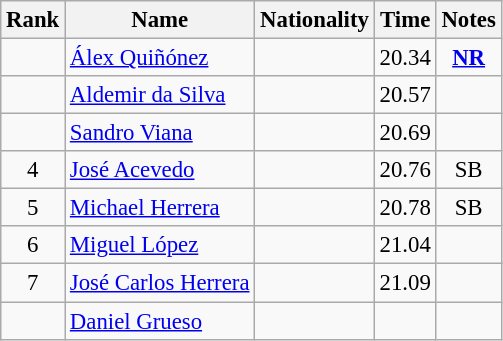<table class="wikitable sortable" style="text-align:center;font-size:95%">
<tr>
<th>Rank</th>
<th>Name</th>
<th>Nationality</th>
<th>Time</th>
<th>Notes</th>
</tr>
<tr>
<td></td>
<td align=left><a href='#'>Álex Quiñónez</a></td>
<td align=left></td>
<td>20.34</td>
<td><strong><a href='#'>NR</a></strong></td>
</tr>
<tr>
<td></td>
<td align=left><a href='#'>Aldemir da Silva</a></td>
<td align=left></td>
<td>20.57</td>
<td></td>
</tr>
<tr>
<td></td>
<td align=left><a href='#'>Sandro Viana</a></td>
<td align=left></td>
<td>20.69</td>
<td></td>
</tr>
<tr>
<td>4</td>
<td align=left><a href='#'>José Acevedo</a></td>
<td align=left></td>
<td>20.76</td>
<td>SB</td>
</tr>
<tr>
<td>5</td>
<td align=left><a href='#'>Michael Herrera</a></td>
<td align=left></td>
<td>20.78</td>
<td>SB</td>
</tr>
<tr>
<td>6</td>
<td align=left><a href='#'>Miguel López</a></td>
<td align=left></td>
<td>21.04</td>
<td></td>
</tr>
<tr>
<td>7</td>
<td align=left><a href='#'>José Carlos Herrera</a></td>
<td align=left></td>
<td>21.09</td>
<td></td>
</tr>
<tr>
<td></td>
<td align=left><a href='#'>Daniel Grueso</a></td>
<td align=left></td>
<td></td>
<td></td>
</tr>
</table>
